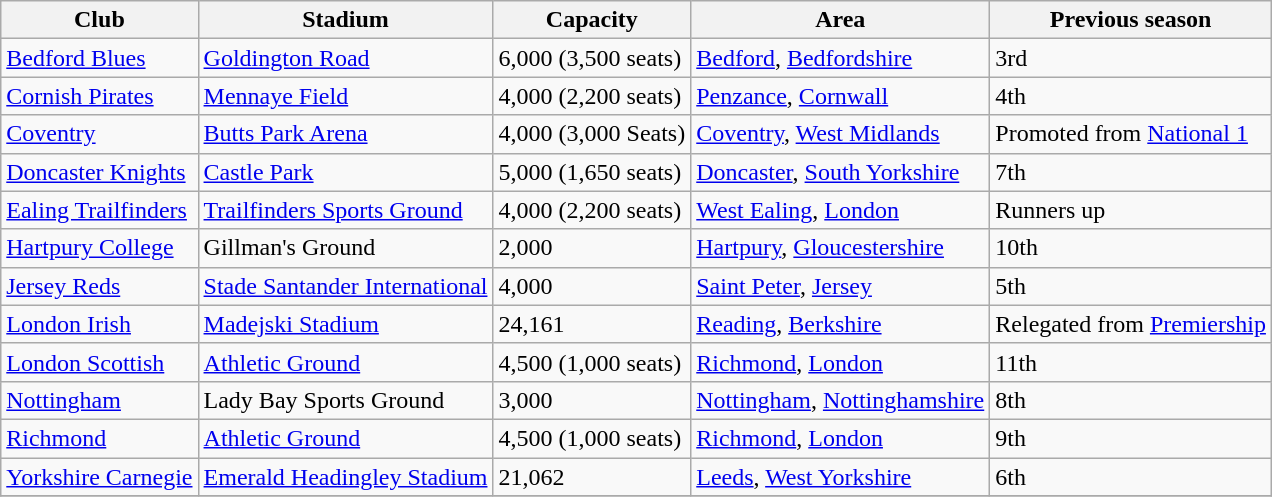<table class="wikitable sortable">
<tr>
<th>Club</th>
<th>Stadium</th>
<th>Capacity</th>
<th>Area</th>
<th>Previous season</th>
</tr>
<tr>
<td><a href='#'>Bedford Blues</a></td>
<td><a href='#'>Goldington Road</a></td>
<td style="text-align:left;">6,000 (3,500 seats)</td>
<td><a href='#'>Bedford</a>, <a href='#'>Bedfordshire</a></td>
<td>3rd</td>
</tr>
<tr>
<td><a href='#'>Cornish Pirates</a></td>
<td><a href='#'>Mennaye Field</a></td>
<td style="text-align:left;">4,000 (2,200 seats)</td>
<td><a href='#'>Penzance</a>, <a href='#'>Cornwall</a></td>
<td>4th</td>
</tr>
<tr>
<td><a href='#'>Coventry</a></td>
<td><a href='#'>Butts Park Arena</a></td>
<td style="text-align:left;">4,000 (3,000 Seats)</td>
<td><a href='#'>Coventry</a>, <a href='#'>West Midlands</a></td>
<td>Promoted from <a href='#'>National 1</a></td>
</tr>
<tr>
<td><a href='#'>Doncaster Knights</a></td>
<td><a href='#'>Castle Park</a></td>
<td style="text-align:left;">5,000 (1,650 seats)</td>
<td><a href='#'>Doncaster</a>, <a href='#'>South Yorkshire</a></td>
<td>7th</td>
</tr>
<tr>
<td><a href='#'>Ealing Trailfinders</a></td>
<td><a href='#'>Trailfinders Sports Ground</a></td>
<td style="text-align:left;">4,000 (2,200 seats)</td>
<td><a href='#'>West Ealing</a>, <a href='#'>London</a></td>
<td>Runners up</td>
</tr>
<tr>
<td><a href='#'>Hartpury College</a></td>
<td>Gillman's Ground</td>
<td style="text-align:left;">2,000</td>
<td><a href='#'>Hartpury</a>, <a href='#'>Gloucestershire</a></td>
<td>10th</td>
</tr>
<tr>
<td><a href='#'>Jersey Reds</a></td>
<td><a href='#'>Stade Santander International</a></td>
<td style="text-align:left;">4,000</td>
<td><a href='#'>Saint Peter</a>, <a href='#'>Jersey</a></td>
<td>5th</td>
</tr>
<tr>
<td><a href='#'>London Irish</a></td>
<td><a href='#'>Madejski Stadium</a></td>
<td align=left>24,161</td>
<td><a href='#'>Reading</a>, <a href='#'>Berkshire</a></td>
<td>Relegated from <a href='#'>Premiership</a></td>
</tr>
<tr>
<td><a href='#'>London Scottish</a></td>
<td><a href='#'>Athletic Ground</a></td>
<td style="text-align:left;">4,500 (1,000 seats)</td>
<td><a href='#'>Richmond</a>, <a href='#'>London</a></td>
<td>11th</td>
</tr>
<tr>
<td><a href='#'>Nottingham</a></td>
<td>Lady Bay Sports Ground</td>
<td style="text-align:left;">3,000</td>
<td><a href='#'>Nottingham</a>, <a href='#'>Nottinghamshire</a></td>
<td>8th</td>
</tr>
<tr>
<td><a href='#'>Richmond</a></td>
<td><a href='#'>Athletic Ground</a></td>
<td style="text-align:left;">4,500 (1,000 seats)</td>
<td><a href='#'>Richmond</a>, <a href='#'>London</a></td>
<td>9th</td>
</tr>
<tr>
<td><a href='#'>Yorkshire Carnegie</a></td>
<td><a href='#'>Emerald Headingley Stadium</a></td>
<td style="text-align:left;">21,062</td>
<td><a href='#'>Leeds</a>, <a href='#'>West Yorkshire</a></td>
<td>6th</td>
</tr>
<tr>
</tr>
</table>
